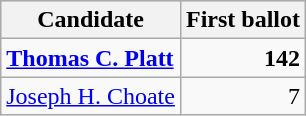<table class=wikitable>
<tr bgcolor=lightgrey>
<th>Candidate</th>
<th>First ballot</th>
</tr>
<tr>
<td><strong><a href='#'>Thomas C. Platt</a></strong></td>
<td align="right"><strong>142</strong></td>
</tr>
<tr>
<td><a href='#'>Joseph H. Choate</a></td>
<td align="right">7</td>
</tr>
</table>
